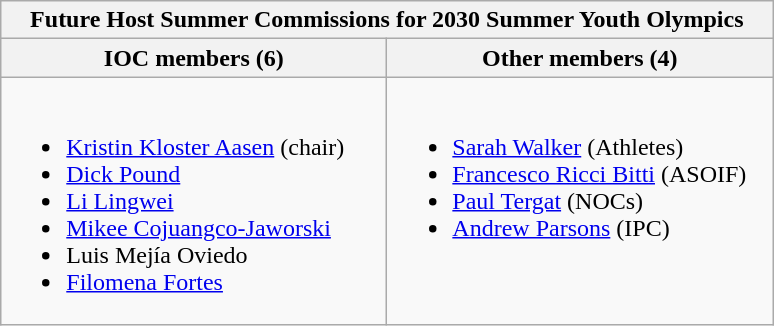<table class="wikitable">
<tr>
<th colspan=2>Future Host Summer Commissions for 2030 Summer Youth Olympics</th>
</tr>
<tr>
<th width="250px">IOC members (6)</th>
<th width="250px">Other members (4)</th>
</tr>
<tr valign=top>
<td width="250px"><br><ul><li> <a href='#'>Kristin Kloster Aasen</a> (chair)</li><li> <a href='#'>Dick Pound</a></li><li> <a href='#'>Li Lingwei</a></li><li> <a href='#'>Mikee Cojuangco-Jaworski</a></li><li> Luis Mejía Oviedo</li><li> <a href='#'>Filomena Fortes</a></li></ul></td>
<td width="250px"><br><ul><li> <a href='#'>Sarah Walker</a> (Athletes)</li><li> <a href='#'>Francesco Ricci Bitti</a> (ASOIF)</li><li> <a href='#'>Paul Tergat</a> (NOCs)</li><li> <a href='#'>Andrew Parsons</a> (IPC)</li></ul></td>
</tr>
</table>
